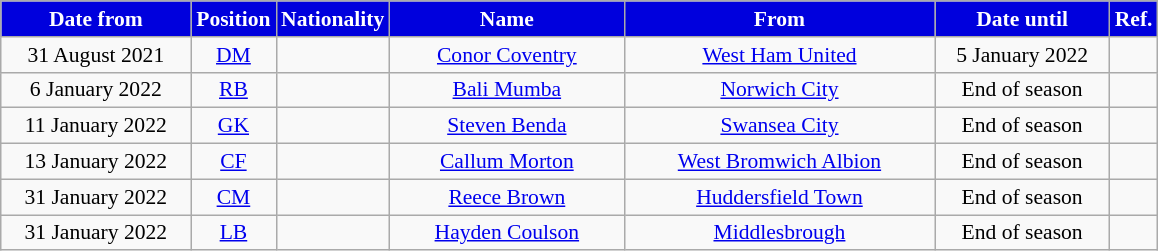<table class="wikitable"  style="text-align:center; font-size:90%; ">
<tr>
<th style="color:#ffffff; background:#0000dd; width:120px;">Date from</th>
<th style="color:#ffffff; background:#0000dd; width:50px;">Position</th>
<th style="color:#ffffff; background:#0000dd; width:50px;">Nationality</th>
<th style="color:#ffffff; background:#0000dd; width:150px;">Name</th>
<th style="color:#ffffff; background:#0000dd; width:200px;">From</th>
<th style="color:#ffffff; background:#0000dd; width:110px;">Date until</th>
<th style="color:#ffffff; background:#0000dd; width:25px;">Ref.</th>
</tr>
<tr>
<td>31 August 2021</td>
<td><a href='#'>DM</a></td>
<td></td>
<td><a href='#'>Conor Coventry</a></td>
<td> <a href='#'>West Ham United</a></td>
<td>5 January 2022</td>
<td></td>
</tr>
<tr>
<td>6 January 2022</td>
<td><a href='#'>RB</a></td>
<td></td>
<td><a href='#'>Bali Mumba</a></td>
<td> <a href='#'>Norwich City</a></td>
<td>End of season</td>
<td></td>
</tr>
<tr>
<td>11 January 2022</td>
<td><a href='#'>GK</a></td>
<td></td>
<td><a href='#'>Steven Benda</a></td>
<td> <a href='#'>Swansea City</a></td>
<td>End of season</td>
<td></td>
</tr>
<tr>
<td>13 January 2022</td>
<td><a href='#'>CF</a></td>
<td></td>
<td><a href='#'>Callum Morton</a></td>
<td> <a href='#'>West Bromwich Albion</a></td>
<td>End of season</td>
<td></td>
</tr>
<tr>
<td>31 January 2022</td>
<td><a href='#'>CM</a></td>
<td></td>
<td><a href='#'>Reece Brown</a></td>
<td> <a href='#'>Huddersfield Town</a></td>
<td>End of season</td>
<td></td>
</tr>
<tr>
<td>31 January 2022</td>
<td><a href='#'>LB</a></td>
<td></td>
<td><a href='#'>Hayden Coulson</a></td>
<td> <a href='#'>Middlesbrough</a></td>
<td>End of season</td>
<td></td>
</tr>
</table>
